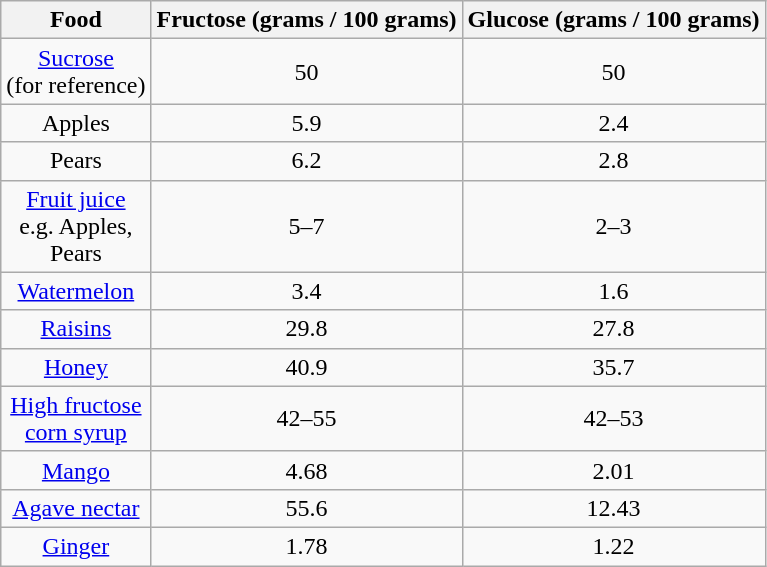<table class="wikitable sortable">
<tr>
<th>Food</th>
<th data-sort-type="number">Fructose (grams / 100 grams)</th>
<th data-sort-type="number">Glucose (grams / 100 grams)</th>
</tr>
<tr align="center">
<td><a href='#'>Sucrose</a><br>(for reference)</td>
<td>50</td>
<td>50</td>
</tr>
<tr align="center">
<td>Apples</td>
<td>5.9</td>
<td>2.4</td>
</tr>
<tr align="center">
<td>Pears</td>
<td>6.2</td>
<td>2.8</td>
</tr>
<tr align="center">
<td><a href='#'>Fruit juice</a> <br>e.g. Apples, <br>Pears</td>
<td>5–7</td>
<td>2–3</td>
</tr>
<tr align="center">
<td><a href='#'>Watermelon</a></td>
<td>3.4</td>
<td>1.6</td>
</tr>
<tr align="center">
<td><a href='#'>Raisins</a></td>
<td>29.8</td>
<td>27.8</td>
</tr>
<tr align="center">
<td><a href='#'>Honey</a></td>
<td>40.9</td>
<td>35.7</td>
</tr>
<tr align="center">
<td><a href='#'>High fructose <br>corn syrup</a></td>
<td>42–55</td>
<td>42–53</td>
</tr>
<tr align="center">
<td><a href='#'>Mango</a></td>
<td>4.68</td>
<td>2.01</td>
</tr>
<tr align="center">
<td><a href='#'>Agave nectar</a></td>
<td>55.6</td>
<td>12.43</td>
</tr>
<tr align="center">
<td><a href='#'>Ginger</a></td>
<td>1.78</td>
<td>1.22</td>
</tr>
</table>
